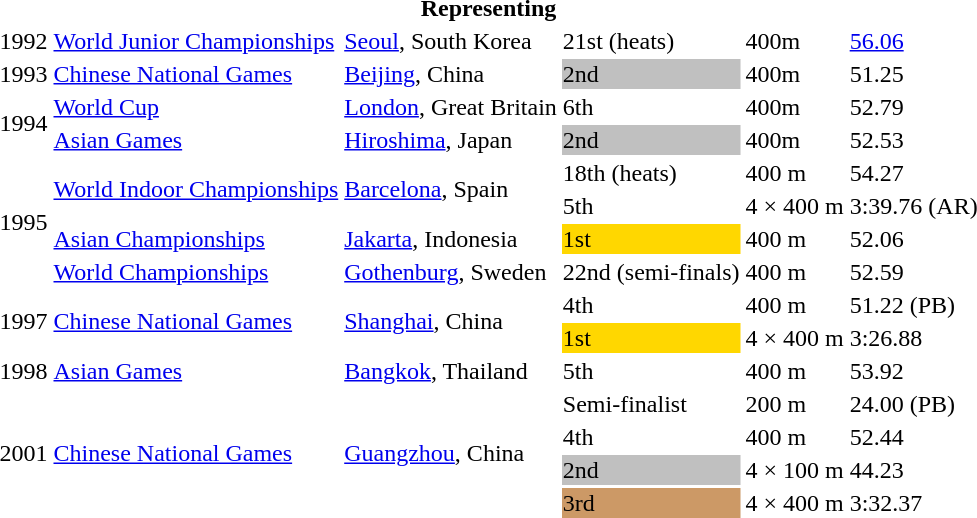<table>
<tr>
<th colspan="6">Representing </th>
</tr>
<tr>
<td>1992</td>
<td><a href='#'>World Junior Championships</a></td>
<td><a href='#'>Seoul</a>, South Korea</td>
<td>21st (heats)</td>
<td>400m</td>
<td><a href='#'>56.06</a></td>
</tr>
<tr>
<td>1993</td>
<td><a href='#'>Chinese National Games</a></td>
<td><a href='#'>Beijing</a>, China</td>
<td bgcolor="silver">2nd</td>
<td>400m</td>
<td>51.25</td>
</tr>
<tr>
<td Rowspan=2>1994</td>
<td><a href='#'>World Cup</a></td>
<td><a href='#'>London</a>, Great Britain</td>
<td>6th</td>
<td>400m</td>
<td>52.79</td>
</tr>
<tr>
<td><a href='#'>Asian Games</a></td>
<td><a href='#'>Hiroshima</a>, Japan</td>
<td bgcolor="silver">2nd</td>
<td>400m</td>
<td>52.53</td>
</tr>
<tr>
<td rowspan=4>1995</td>
<td rowspan=2><a href='#'>World Indoor Championships</a></td>
<td rowspan=2><a href='#'>Barcelona</a>, Spain</td>
<td>18th (heats)</td>
<td>400 m</td>
<td>54.27</td>
</tr>
<tr>
<td>5th</td>
<td>4 × 400 m</td>
<td>3:39.76 (AR)</td>
</tr>
<tr>
<td><a href='#'>Asian Championships</a></td>
<td><a href='#'>Jakarta</a>, Indonesia</td>
<td bgcolor="gold">1st</td>
<td>400 m</td>
<td>52.06</td>
</tr>
<tr>
<td><a href='#'>World Championships</a></td>
<td><a href='#'>Gothenburg</a>, Sweden</td>
<td>22nd (semi-finals)</td>
<td>400 m</td>
<td>52.59</td>
</tr>
<tr>
<td rowspan=2>1997</td>
<td rowspan=2><a href='#'>Chinese National Games</a></td>
<td rowspan=2><a href='#'>Shanghai</a>, China</td>
<td>4th</td>
<td>400 m</td>
<td>51.22 (PB)</td>
</tr>
<tr>
<td bgcolor="gold">1st</td>
<td>4 × 400 m</td>
<td>3:26.88</td>
</tr>
<tr>
<td>1998</td>
<td><a href='#'>Asian Games</a></td>
<td><a href='#'>Bangkok</a>, Thailand</td>
<td>5th</td>
<td>400 m</td>
<td>53.92</td>
</tr>
<tr>
<td rowspan=4>2001</td>
<td rowspan=4><a href='#'>Chinese National Games</a></td>
<td rowspan=4><a href='#'>Guangzhou</a>, China</td>
<td>Semi-finalist</td>
<td>200 m</td>
<td>24.00 (PB)</td>
</tr>
<tr>
<td>4th</td>
<td>400 m</td>
<td>52.44</td>
</tr>
<tr>
<td bgcolor="silver">2nd</td>
<td>4 × 100 m</td>
<td>44.23</td>
</tr>
<tr>
<td bgcolor="cc9966">3rd</td>
<td>4 × 400 m</td>
<td>3:32.37</td>
</tr>
</table>
